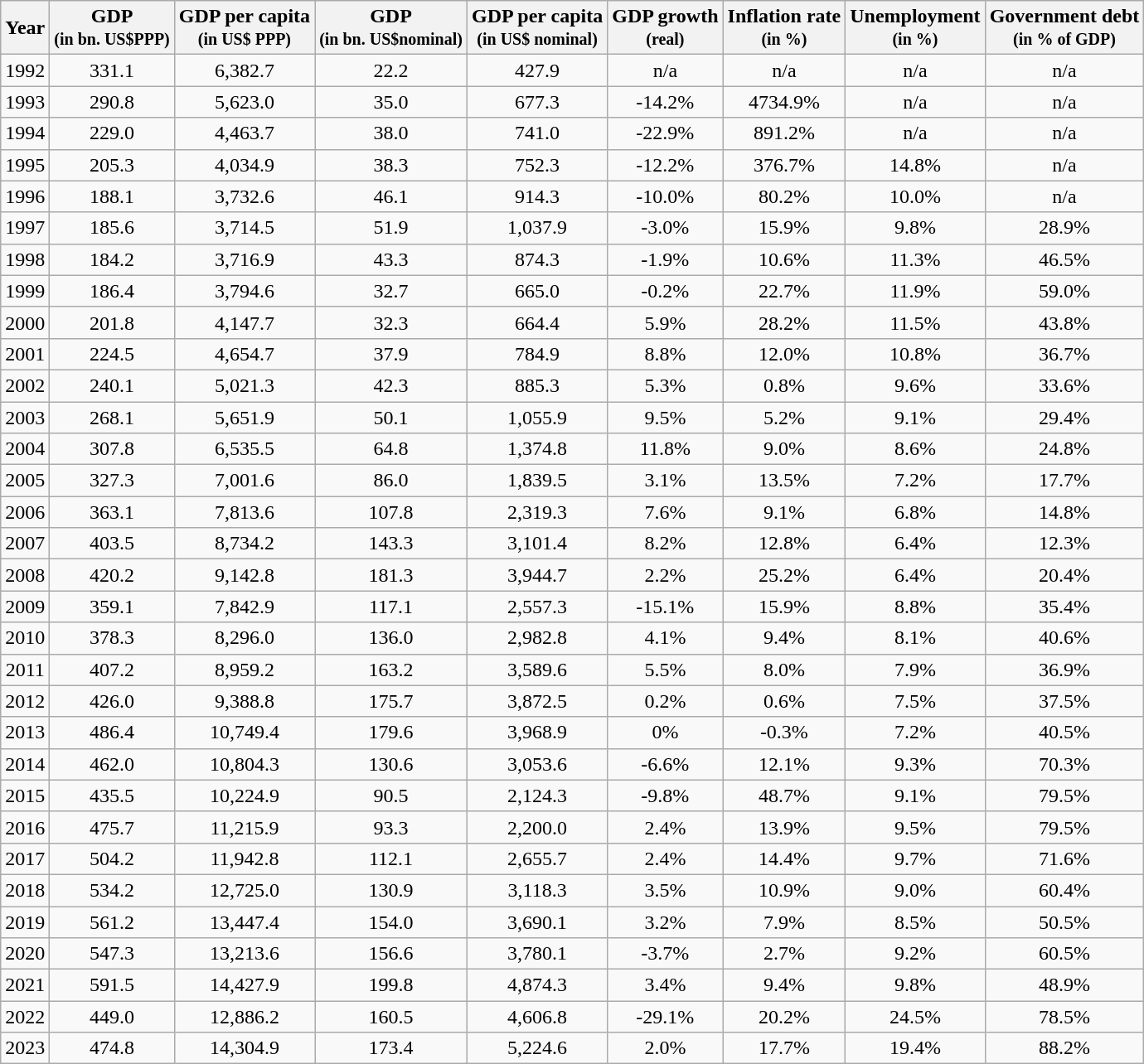<table class="wikitable sortable sticky-header" style="text-align:center;">
<tr>
<th>Year</th>
<th>GDP<br><small>(in bn. US$PPP)</small></th>
<th>GDP per capita<br><small>(in US$ PPP)</small></th>
<th>GDP<br><small>(in bn. US$nominal)</small></th>
<th>GDP per capita<br><small>(in US$ nominal)</small></th>
<th>GDP growth<br><small>(real)</small></th>
<th>Inflation rate<br><small>(in %)</small></th>
<th>Unemployment<br><small>(in %)</small></th>
<th>Government debt<br><small>(in % of GDP)</small></th>
</tr>
<tr>
<td>1992</td>
<td>331.1</td>
<td>6,382.7</td>
<td>22.2</td>
<td>427.9</td>
<td>n/a</td>
<td>n/a</td>
<td>n/a</td>
<td>n/a</td>
</tr>
<tr>
<td>1993</td>
<td>290.8</td>
<td>5,623.0</td>
<td>35.0</td>
<td>677.3</td>
<td>-14.2%</td>
<td>4734.9%</td>
<td>n/a</td>
<td>n/a</td>
</tr>
<tr>
<td>1994</td>
<td>229.0</td>
<td>4,463.7</td>
<td>38.0</td>
<td>741.0</td>
<td>-22.9%</td>
<td>891.2%</td>
<td>n/a</td>
<td>n/a</td>
</tr>
<tr>
<td>1995</td>
<td>205.3</td>
<td>4,034.9</td>
<td>38.3</td>
<td>752.3</td>
<td>-12.2%</td>
<td>376.7%</td>
<td>14.8%</td>
<td>n/a</td>
</tr>
<tr>
<td>1996</td>
<td>188.1</td>
<td>3,732.6</td>
<td>46.1</td>
<td>914.3</td>
<td>-10.0%</td>
<td>80.2%</td>
<td>10.0%</td>
<td>n/a</td>
</tr>
<tr>
<td>1997</td>
<td>185.6</td>
<td>3,714.5</td>
<td>51.9</td>
<td>1,037.9</td>
<td>-3.0%</td>
<td>15.9%</td>
<td>9.8%</td>
<td>28.9%</td>
</tr>
<tr>
<td>1998</td>
<td>184.2</td>
<td>3,716.9</td>
<td>43.3</td>
<td>874.3</td>
<td>-1.9%</td>
<td>10.6%</td>
<td>11.3%</td>
<td>46.5%</td>
</tr>
<tr>
<td>1999</td>
<td>186.4</td>
<td>3,794.6</td>
<td>32.7</td>
<td>665.0</td>
<td>-0.2%</td>
<td>22.7%</td>
<td>11.9%</td>
<td>59.0%</td>
</tr>
<tr>
<td>2000</td>
<td>201.8</td>
<td>4,147.7</td>
<td>32.3</td>
<td>664.4</td>
<td>5.9%</td>
<td>28.2%</td>
<td>11.5%</td>
<td>43.8%</td>
</tr>
<tr>
<td>2001</td>
<td>224.5</td>
<td>4,654.7</td>
<td>37.9</td>
<td>784.9</td>
<td>8.8%</td>
<td>12.0%</td>
<td>10.8%</td>
<td>36.7%</td>
</tr>
<tr>
<td>2002</td>
<td>240.1</td>
<td>5,021.3</td>
<td>42.3</td>
<td>885.3</td>
<td>5.3%</td>
<td>0.8%</td>
<td>9.6%</td>
<td>33.6%</td>
</tr>
<tr>
<td>2003</td>
<td>268.1</td>
<td>5,651.9</td>
<td>50.1</td>
<td>1,055.9</td>
<td>9.5%</td>
<td>5.2%</td>
<td>9.1%</td>
<td>29.4%</td>
</tr>
<tr>
<td>2004</td>
<td>307.8</td>
<td>6,535.5</td>
<td>64.8</td>
<td>1,374.8</td>
<td>11.8%</td>
<td>9.0%</td>
<td>8.6%</td>
<td>24.8%</td>
</tr>
<tr>
<td>2005</td>
<td>327.3</td>
<td>7,001.6</td>
<td>86.0</td>
<td>1,839.5</td>
<td>3.1%</td>
<td>13.5%</td>
<td>7.2%</td>
<td>17.7%</td>
</tr>
<tr>
<td>2006</td>
<td>363.1</td>
<td>7,813.6</td>
<td>107.8</td>
<td>2,319.3</td>
<td>7.6%</td>
<td>9.1%</td>
<td>6.8%</td>
<td>14.8%</td>
</tr>
<tr>
<td>2007</td>
<td>403.5</td>
<td>8,734.2</td>
<td>143.3</td>
<td>3,101.4</td>
<td>8.2%</td>
<td>12.8%</td>
<td>6.4%</td>
<td>12.3%</td>
</tr>
<tr>
<td>2008</td>
<td>420.2</td>
<td>9,142.8</td>
<td>181.3</td>
<td>3,944.7</td>
<td>2.2%</td>
<td>25.2%</td>
<td>6.4%</td>
<td>20.4%</td>
</tr>
<tr>
<td>2009</td>
<td>359.1</td>
<td>7,842.9</td>
<td>117.1</td>
<td>2,557.3</td>
<td>-15.1%</td>
<td>15.9%</td>
<td>8.8%</td>
<td>35.4%</td>
</tr>
<tr>
<td>2010</td>
<td>378.3</td>
<td>8,296.0</td>
<td>136.0</td>
<td>2,982.8</td>
<td>4.1%</td>
<td>9.4%</td>
<td>8.1%</td>
<td>40.6%</td>
</tr>
<tr>
<td>2011</td>
<td>407.2</td>
<td>8,959.2</td>
<td>163.2</td>
<td>3,589.6</td>
<td>5.5%</td>
<td>8.0%</td>
<td>7.9%</td>
<td>36.9%</td>
</tr>
<tr>
<td>2012</td>
<td>426.0</td>
<td>9,388.8</td>
<td>175.7</td>
<td>3,872.5</td>
<td>0.2%</td>
<td>0.6%</td>
<td>7.5%</td>
<td>37.5%</td>
</tr>
<tr>
<td>2013</td>
<td>486.4</td>
<td>10,749.4</td>
<td>179.6</td>
<td>3,968.9</td>
<td>0%</td>
<td>-0.3%</td>
<td>7.2%</td>
<td>40.5%</td>
</tr>
<tr>
<td>2014</td>
<td>462.0</td>
<td>10,804.3</td>
<td>130.6</td>
<td>3,053.6</td>
<td>-6.6%</td>
<td>12.1%</td>
<td>9.3%</td>
<td>70.3%</td>
</tr>
<tr>
<td>2015</td>
<td>435.5</td>
<td>10,224.9</td>
<td>90.5</td>
<td>2,124.3</td>
<td>-9.8%</td>
<td>48.7%</td>
<td>9.1%</td>
<td>79.5%</td>
</tr>
<tr>
<td>2016</td>
<td>475.7</td>
<td>11,215.9</td>
<td>93.3</td>
<td>2,200.0</td>
<td>2.4%</td>
<td>13.9%</td>
<td>9.5%</td>
<td>79.5%</td>
</tr>
<tr>
<td>2017</td>
<td>504.2</td>
<td>11,942.8</td>
<td>112.1</td>
<td>2,655.7</td>
<td>2.4%</td>
<td>14.4%</td>
<td>9.7%</td>
<td>71.6%</td>
</tr>
<tr>
<td>2018</td>
<td>534.2</td>
<td>12,725.0</td>
<td>130.9</td>
<td>3,118.3</td>
<td>3.5%</td>
<td>10.9%</td>
<td>9.0%</td>
<td>60.4%</td>
</tr>
<tr>
<td>2019</td>
<td>561.2</td>
<td>13,447.4</td>
<td>154.0</td>
<td>3,690.1</td>
<td>3.2%</td>
<td>7.9%</td>
<td>8.5%</td>
<td>50.5%</td>
</tr>
<tr>
<td>2020</td>
<td>547.3</td>
<td>13,213.6</td>
<td>156.6</td>
<td>3,780.1</td>
<td>-3.7%</td>
<td>2.7%</td>
<td>9.2%</td>
<td>60.5%</td>
</tr>
<tr>
<td>2021</td>
<td>591.5</td>
<td>14,427.9</td>
<td>199.8</td>
<td>4,874.3</td>
<td>3.4%</td>
<td>9.4%</td>
<td>9.8%</td>
<td>48.9%</td>
</tr>
<tr>
<td>2022</td>
<td>449.0</td>
<td>12,886.2</td>
<td>160.5</td>
<td>4,606.8</td>
<td>-29.1%</td>
<td>20.2%</td>
<td>24.5%</td>
<td>78.5%</td>
</tr>
<tr>
<td>2023</td>
<td>474.8</td>
<td>14,304.9</td>
<td>173.4</td>
<td>5,224.6</td>
<td>2.0%</td>
<td>17.7%</td>
<td>19.4%</td>
<td>88.2%</td>
</tr>
</table>
